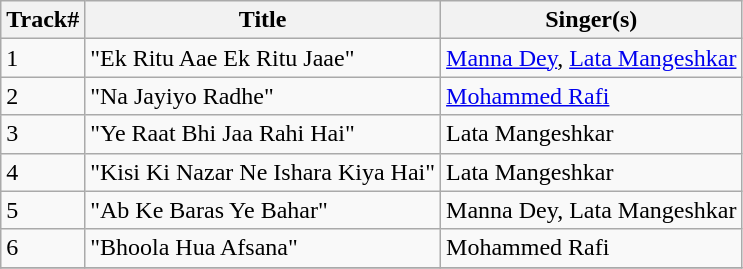<table class="wikitable">
<tr>
<th>Track#</th>
<th>Title</th>
<th>Singer(s)</th>
</tr>
<tr>
<td>1</td>
<td>"Ek Ritu Aae Ek Ritu Jaae"</td>
<td><a href='#'>Manna Dey</a>, <a href='#'>Lata Mangeshkar</a></td>
</tr>
<tr>
<td>2</td>
<td>"Na Jayiyo Radhe"</td>
<td><a href='#'>Mohammed Rafi</a></td>
</tr>
<tr>
<td>3</td>
<td>"Ye Raat Bhi Jaa Rahi Hai"</td>
<td>Lata Mangeshkar</td>
</tr>
<tr>
<td>4</td>
<td>"Kisi Ki Nazar Ne Ishara Kiya Hai"</td>
<td>Lata Mangeshkar</td>
</tr>
<tr>
<td>5</td>
<td>"Ab Ke Baras Ye Bahar"</td>
<td>Manna Dey, Lata Mangeshkar</td>
</tr>
<tr>
<td>6</td>
<td>"Bhoola Hua Afsana"</td>
<td>Mohammed Rafi</td>
</tr>
<tr>
</tr>
</table>
